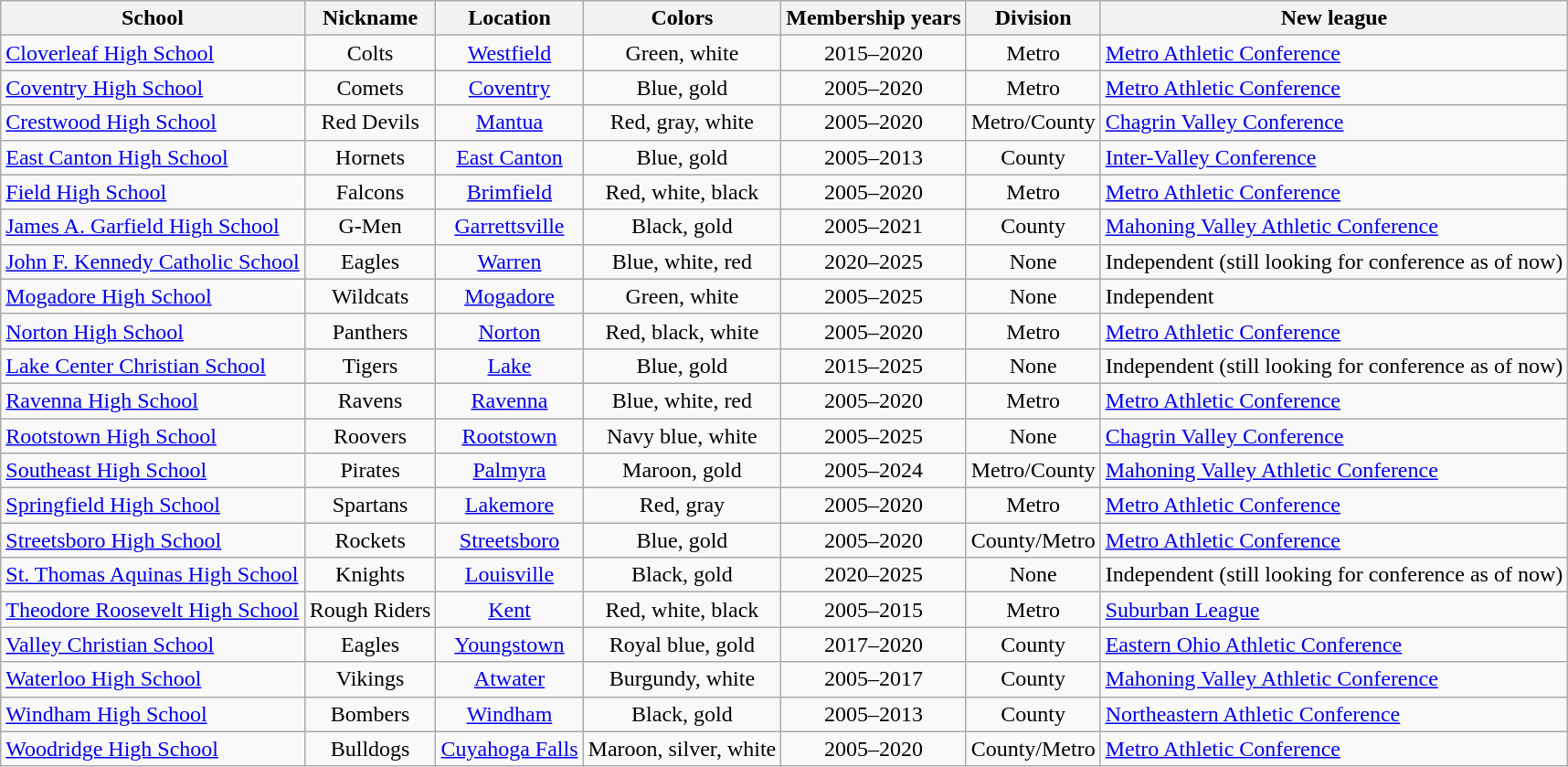<table class="wikitable sortable">
<tr>
<th>School</th>
<th>Nickname</th>
<th>Location</th>
<th>Colors</th>
<th>Membership years</th>
<th>Division</th>
<th>New league</th>
</tr>
<tr>
<td><a href='#'>Cloverleaf High School</a></td>
<td align="center">Colts</td>
<td align="center"><a href='#'>Westfield</a></td>
<td align="center">Green, white<br>  </td>
<td align="center">2015–2020</td>
<td align="center">Metro</td>
<td><a href='#'>Metro Athletic Conference</a></td>
</tr>
<tr>
<td><a href='#'>Coventry High School</a></td>
<td align="center">Comets</td>
<td align="center"><a href='#'>Coventry</a></td>
<td align="center">Blue, gold <br> </td>
<td align="center">2005–2020</td>
<td align="center">Metro</td>
<td><a href='#'>Metro Athletic Conference</a></td>
</tr>
<tr>
<td><a href='#'>Crestwood High School</a></td>
<td align="center">Red Devils</td>
<td align="center"><a href='#'>Mantua</a></td>
<td align="center">Red, gray, white<br>  </td>
<td align="center">2005–2020</td>
<td align="center">Metro/County</td>
<td><a href='#'>Chagrin Valley Conference</a></td>
</tr>
<tr>
<td><a href='#'>East Canton High School</a></td>
<td align="center">Hornets</td>
<td align="center"><a href='#'>East Canton</a></td>
<td align="center">Blue, gold<br> </td>
<td align="center">2005–2013</td>
<td align="center">County</td>
<td><a href='#'>Inter-Valley Conference</a></td>
</tr>
<tr>
<td><a href='#'>Field High School</a></td>
<td align="center">Falcons</td>
<td align="center"><a href='#'>Brimfield</a></td>
<td align="center">Red, white, black<br>  </td>
<td align="center">2005–2020</td>
<td align="center">Metro</td>
<td><a href='#'>Metro Athletic Conference</a></td>
</tr>
<tr>
<td><a href='#'>James A. Garfield High School</a></td>
<td align="center">G-Men</td>
<td align="center"><a href='#'>Garrettsville</a></td>
<td align="center">Black, gold<br> </td>
<td align="center">2005–2021</td>
<td align="center">County</td>
<td><a href='#'>Mahoning Valley Athletic Conference</a></td>
</tr>
<tr>
<td><a href='#'>John F. Kennedy Catholic School</a></td>
<td align="center">Eagles</td>
<td align="center"><a href='#'>Warren</a></td>
<td align="center">Blue, white, red<br>  </td>
<td align="center">2020–2025</td>
<td align="center">None</td>
<td>Independent (still looking for conference as of now)</td>
</tr>
<tr>
<td><a href='#'>Mogadore High School</a></td>
<td align="center">Wildcats</td>
<td align="center"><a href='#'>Mogadore</a></td>
<td align="center">Green, white<br> </td>
<td align="center">2005–2025</td>
<td align="center">None</td>
<td>Independent</td>
</tr>
<tr>
<td><a href='#'>Norton High School</a></td>
<td align="center">Panthers</td>
<td align="center"><a href='#'>Norton</a></td>
<td align="center">Red, black, white<br>  </td>
<td align="center">2005–2020</td>
<td align="center">Metro</td>
<td><a href='#'>Metro Athletic Conference</a></td>
</tr>
<tr>
<td><a href='#'>Lake Center Christian School</a></td>
<td align="center">Tigers</td>
<td align="center"><a href='#'>Lake</a></td>
<td align="center">Blue, gold<br> </td>
<td align="center">2015–2025</td>
<td align="center">None</td>
<td>Independent (still looking for conference as of now)</td>
</tr>
<tr>
<td><a href='#'>Ravenna High School</a></td>
<td align="center">Ravens</td>
<td align="center"><a href='#'>Ravenna</a></td>
<td align="center">Blue, white, red<br>  </td>
<td align="center">2005–2020</td>
<td align="center">Metro</td>
<td><a href='#'>Metro Athletic Conference</a></td>
</tr>
<tr>
<td><a href='#'>Rootstown High School</a></td>
<td align="center">Roovers</td>
<td align="center"><a href='#'>Rootstown</a></td>
<td align="center">Navy blue, white<br> </td>
<td align="center">2005–2025</td>
<td align="center">None</td>
<td><a href='#'>Chagrin Valley Conference</a></td>
</tr>
<tr>
<td><a href='#'>Southeast High School</a></td>
<td align="center">Pirates</td>
<td align="center"><a href='#'>Palmyra</a></td>
<td align="center">Maroon, gold<br> </td>
<td align="center">2005–2024</td>
<td align="center">Metro/County</td>
<td><a href='#'>Mahoning Valley Athletic Conference</a></td>
</tr>
<tr>
<td><a href='#'>Springfield High School</a></td>
<td align="center">Spartans</td>
<td align="center"><a href='#'>Lakemore</a></td>
<td align="center">Red, gray<br> </td>
<td align="center">2005–2020</td>
<td align="center">Metro</td>
<td><a href='#'>Metro Athletic Conference</a></td>
</tr>
<tr>
<td><a href='#'>Streetsboro High School</a></td>
<td align="center">Rockets</td>
<td align="center"><a href='#'>Streetsboro</a></td>
<td align="center">Blue, gold<br> </td>
<td align="center">2005–2020</td>
<td align="center">County/Metro</td>
<td><a href='#'>Metro Athletic Conference</a></td>
</tr>
<tr>
<td><a href='#'>St. Thomas Aquinas High School</a></td>
<td align="center">Knights</td>
<td align="center"><a href='#'>Louisville</a></td>
<td align="center">Black, gold<br> </td>
<td align="center">2020–2025</td>
<td align="center">None</td>
<td>Independent (still looking for conference as of now)</td>
</tr>
<tr>
<td><a href='#'>Theodore Roosevelt High School</a></td>
<td align="center">Rough Riders</td>
<td align="center"><a href='#'>Kent</a></td>
<td align="center">Red, white, black<br>  </td>
<td align="center">2005–2015</td>
<td align="center">Metro</td>
<td><a href='#'>Suburban League</a></td>
</tr>
<tr>
<td><a href='#'>Valley Christian School</a></td>
<td align="center">Eagles</td>
<td align="center"><a href='#'>Youngstown</a></td>
<td align="center">Royal blue, gold<br> </td>
<td align="center">2017–2020</td>
<td align="center">County</td>
<td><a href='#'>Eastern Ohio Athletic Conference</a></td>
</tr>
<tr>
<td><a href='#'>Waterloo High School</a></td>
<td align="center">Vikings</td>
<td align="center"><a href='#'>Atwater</a></td>
<td align="center">Burgundy, white<br> </td>
<td align="center">2005–2017</td>
<td align="center">County</td>
<td><a href='#'>Mahoning Valley Athletic Conference</a></td>
</tr>
<tr>
<td><a href='#'>Windham High School</a></td>
<td align="center">Bombers</td>
<td align="center"><a href='#'>Windham</a></td>
<td align="center">Black, gold<br> </td>
<td align="center">2005–2013</td>
<td align="center">County</td>
<td><a href='#'>Northeastern Athletic Conference</a></td>
</tr>
<tr>
<td><a href='#'>Woodridge High School</a></td>
<td align="center">Bulldogs</td>
<td align="center"><a href='#'>Cuyahoga Falls</a></td>
<td align="center">Maroon, silver, white<br>  </td>
<td align="center">2005–2020</td>
<td align="center">County/Metro</td>
<td><a href='#'>Metro Athletic Conference</a></td>
</tr>
</table>
